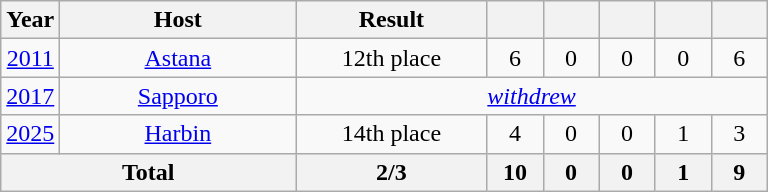<table class="wikitable" style="text-align:center">
<tr>
<th width=30>Year</th>
<th width=150>Host</th>
<th width=120>Result</th>
<th width=30></th>
<th width=30></th>
<th width=30></th>
<th width=30></th>
<th width=30></th>
</tr>
<tr>
<td><a href='#'>2011</a></td>
<td> <a href='#'>Astana</a></td>
<td>12th place<br></td>
<td>6</td>
<td>0</td>
<td>0</td>
<td>0</td>
<td>6</td>
</tr>
<tr>
<td><a href='#'>2017</a></td>
<td> <a href='#'>Sapporo</a></td>
<td colspan=6><a href='#'><em>withdrew</em></a></td>
</tr>
<tr>
<td><a href='#'>2025</a></td>
<td> <a href='#'>Harbin</a></td>
<td>14th place</td>
<td>4</td>
<td>0</td>
<td>0</td>
<td>1</td>
<td>3</td>
</tr>
<tr>
<th colspan=2>Total</th>
<th>2/3</th>
<th>10</th>
<th>0</th>
<th>0</th>
<th>1</th>
<th>9</th>
</tr>
</table>
